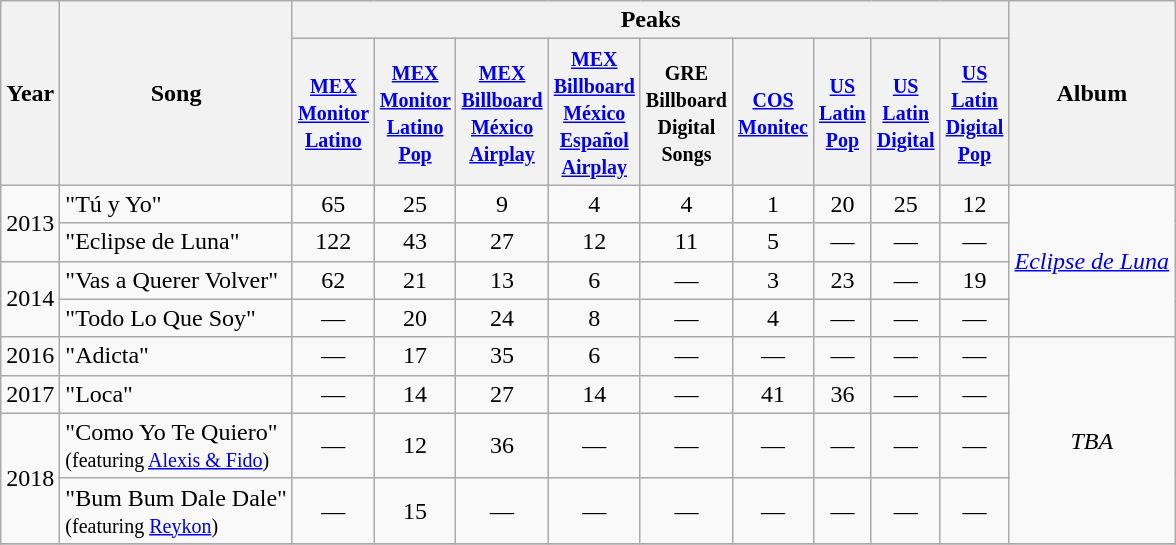<table class="wikitable">
<tr>
<th rowspan="2">Year</th>
<th rowspan="2">Song</th>
<th colspan="9">Peaks</th>
<th rowspan="2">Album</th>
</tr>
<tr>
<th width="30"><small><a href='#'>MEX Monitor Latino</a></small></th>
<th width="30"><small><a href='#'>MEX Monitor Latino Pop</a></small></th>
<th width="30"><small><a href='#'>MEX Billboard México Airplay</a></small></th>
<th width="30"><small><a href='#'>MEX Billboard México Español Airplay</a></small></th>
<th width="30"><small>GRE Billboard Digital Songs</small></th>
<th width="30"><small><a href='#'>COS Monitec</a></small></th>
<th width="30"><small><a href='#'>US Latin Pop</a></small></th>
<th width="30"><small><a href='#'>US Latin Digital</a></small></th>
<th width="30"><small><a href='#'>US Latin Digital Pop</a></small></th>
</tr>
<tr>
<td rowspan="2">2013</td>
<td>"Tú y Yo"</td>
<td align="center">65</td>
<td align="center">25</td>
<td align="center">9</td>
<td align="center">4</td>
<td align="center">4</td>
<td align="center">1</td>
<td align="center">20</td>
<td align="center">25</td>
<td align="center">12</td>
<td rowspan="4" align="center"><em><a href='#'>Eclipse de Luna</a></em></td>
</tr>
<tr>
<td>"Eclipse de Luna"</td>
<td align="center">122</td>
<td align="center">43</td>
<td align="center">27</td>
<td align="center">12</td>
<td align="center">11</td>
<td align="center">5</td>
<td align="center">—</td>
<td align="center">—</td>
<td align="center">—</td>
</tr>
<tr>
<td rowspan="2">2014</td>
<td>"Vas a Querer Volver"</td>
<td align="center">62</td>
<td align="center">21</td>
<td align="center">13</td>
<td align="center">6</td>
<td align="center">—</td>
<td align="center">3</td>
<td align="center">23</td>
<td align="center">—</td>
<td align="center">19</td>
</tr>
<tr>
<td>"Todo Lo Que Soy" <br></td>
<td align="center">—</td>
<td align="center">20</td>
<td align="center">24</td>
<td align="center">8</td>
<td align="center">—</td>
<td align="center">4</td>
<td align="center">—</td>
<td align="center">—</td>
<td align="center">—</td>
</tr>
<tr>
<td rowspan="1">2016</td>
<td>"Adicta"</td>
<td align="center">—</td>
<td align="center">17</td>
<td align="center">35</td>
<td align="center">6</td>
<td align="center">—</td>
<td align="center">—</td>
<td align="center">—</td>
<td align="center">—</td>
<td align="center">—</td>
<td rowspan="4" align="center"><em>TBA</em></td>
</tr>
<tr>
<td rowspan="1">2017</td>
<td>"Loca" <br></td>
<td align="center">—</td>
<td align="center">14</td>
<td align="center">27</td>
<td align="center">14</td>
<td align="center">—</td>
<td align="center">41</td>
<td align="center">36</td>
<td align="center">—</td>
<td align="center">—</td>
</tr>
<tr>
<td rowspan="2">2018</td>
<td>"Como Yo Te Quiero"<br><small>(featuring <a href='#'>Alexis & Fido</a>)</small></td>
<td align="center">—</td>
<td align="center">12</td>
<td align="center">36</td>
<td align="center">—</td>
<td align="center">—</td>
<td align="center">—</td>
<td align="center">—</td>
<td align="center">—</td>
<td align="center">—</td>
</tr>
<tr>
<td>"Bum Bum Dale Dale"<br><small>(featuring <a href='#'>Reykon</a>)</small></td>
<td align="center">—</td>
<td align="center">15</td>
<td align="center">—</td>
<td align="center">—</td>
<td align="center">—</td>
<td align="center">—</td>
<td align="center">—</td>
<td align="center">—</td>
<td align="center">—</td>
</tr>
<tr>
</tr>
</table>
